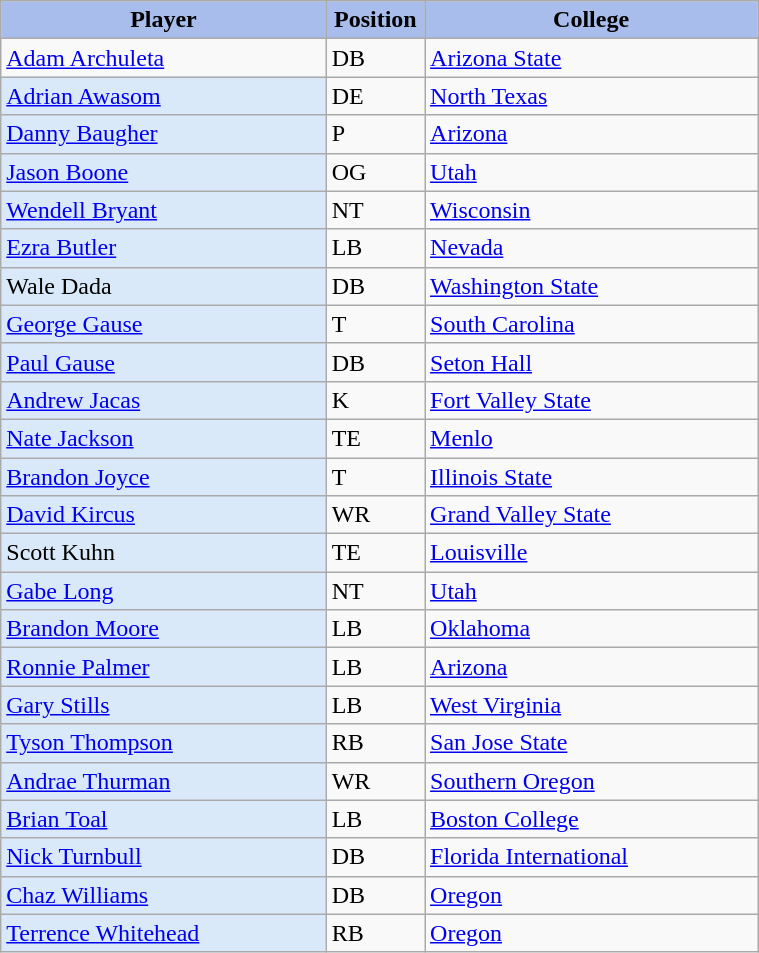<table class="wikitable sortable" style="width: 40%">
<tr>
<th style="background:#A8BDEC;">Player</th>
<th width=13% style="background:#A8BDEC;">Position</th>
<th style="background:#A8BDEC;">College</th>
</tr>
<tr>
<td><a href='#'>Adam Archuleta</a></td>
<td>DB</td>
<td><a href='#'>Arizona State</a></td>
</tr>
<tr>
<td bgcolor="d9e9f9"><a href='#'>Adrian Awasom</a></td>
<td>DE</td>
<td><a href='#'>North Texas</a></td>
</tr>
<tr>
<td bgcolor="d9e9f9"><a href='#'>Danny Baugher</a></td>
<td>P</td>
<td><a href='#'>Arizona</a></td>
</tr>
<tr>
<td bgcolor="d9e9f9"><a href='#'>Jason Boone</a></td>
<td>OG</td>
<td><a href='#'>Utah</a></td>
</tr>
<tr>
<td bgcolor="d9e9f9"><a href='#'>Wendell Bryant</a></td>
<td>NT</td>
<td><a href='#'>Wisconsin</a></td>
</tr>
<tr>
<td bgcolor="d9e9f9"><a href='#'>Ezra Butler</a></td>
<td>LB</td>
<td><a href='#'>Nevada</a></td>
</tr>
<tr>
<td bgcolor="d9e9f9">Wale Dada</td>
<td>DB</td>
<td><a href='#'>Washington State</a></td>
</tr>
<tr>
<td bgcolor="d9e9f9"><a href='#'>George Gause</a></td>
<td>T</td>
<td><a href='#'>South Carolina</a></td>
</tr>
<tr>
<td bgcolor="d9e9f9"><a href='#'>Paul Gause</a></td>
<td>DB</td>
<td><a href='#'>Seton Hall</a></td>
</tr>
<tr>
<td bgcolor="d9e9f9"><a href='#'>Andrew Jacas</a></td>
<td>K</td>
<td><a href='#'>Fort Valley State</a></td>
</tr>
<tr>
<td bgcolor="d9e9f9"><a href='#'>Nate Jackson</a></td>
<td>TE</td>
<td><a href='#'>Menlo</a></td>
</tr>
<tr>
<td bgcolor="d9e9f9"><a href='#'>Brandon Joyce</a></td>
<td>T</td>
<td><a href='#'>Illinois State</a></td>
</tr>
<tr>
<td bgcolor="d9e9f9"><a href='#'>David Kircus</a></td>
<td>WR</td>
<td><a href='#'>Grand Valley State</a></td>
</tr>
<tr>
<td bgcolor="d9e9f9">Scott Kuhn</td>
<td>TE</td>
<td><a href='#'>Louisville</a></td>
</tr>
<tr>
<td bgcolor="d9e9f9"><a href='#'>Gabe Long</a></td>
<td>NT</td>
<td><a href='#'>Utah</a></td>
</tr>
<tr>
<td bgcolor="d9e9f9"><a href='#'>Brandon Moore</a></td>
<td>LB</td>
<td><a href='#'>Oklahoma</a></td>
</tr>
<tr>
<td bgcolor="d9e9f9"><a href='#'>Ronnie Palmer</a></td>
<td>LB</td>
<td><a href='#'>Arizona</a></td>
</tr>
<tr>
<td bgcolor="d9e9f9"><a href='#'>Gary Stills</a></td>
<td>LB</td>
<td><a href='#'>West Virginia</a></td>
</tr>
<tr>
<td bgcolor="d9e9f9"><a href='#'>Tyson Thompson</a></td>
<td>RB</td>
<td><a href='#'>San Jose State</a></td>
</tr>
<tr>
<td bgcolor="d9e9f9"><a href='#'>Andrae Thurman</a></td>
<td>WR</td>
<td><a href='#'>Southern Oregon</a></td>
</tr>
<tr>
<td bgcolor="d9e9f9"><a href='#'>Brian Toal</a></td>
<td>LB</td>
<td><a href='#'>Boston College</a></td>
</tr>
<tr>
<td bgcolor="d9e9f9"><a href='#'>Nick Turnbull</a></td>
<td>DB</td>
<td><a href='#'>Florida International</a></td>
</tr>
<tr>
<td bgcolor="d9e9f9"><a href='#'>Chaz Williams</a></td>
<td>DB</td>
<td><a href='#'>Oregon</a></td>
</tr>
<tr>
<td bgcolor="d9e9f9"><a href='#'>Terrence Whitehead</a></td>
<td>RB</td>
<td><a href='#'>Oregon</a></td>
</tr>
</table>
